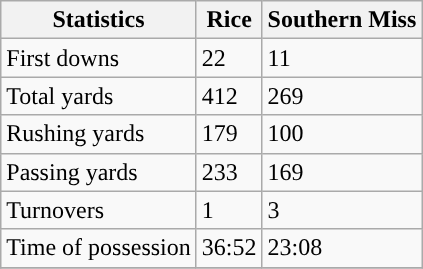<table class="wikitable">
<tr>
<th>Statistics</th>
<th>Rice</th>
<th>Southern Miss</th>
</tr>
<tr>
<td>First downs</td>
<td>22</td>
<td>11</td>
</tr>
<tr>
<td>Total yards</td>
<td>412</td>
<td>269</td>
</tr>
<tr>
<td>Rushing yards</td>
<td>179</td>
<td>100</td>
</tr>
<tr>
<td>Passing yards</td>
<td>233</td>
<td>169</td>
</tr>
<tr>
<td>Turnovers</td>
<td>1</td>
<td>3</td>
</tr>
<tr>
<td>Time of possession</td>
<td>36:52</td>
<td>23:08</td>
</tr>
<tr>
</tr>
</table>
